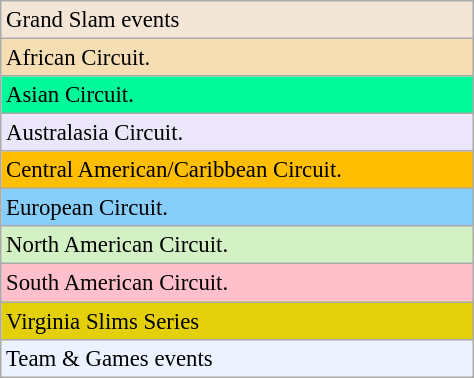<table class=wikitable style=font-size:95%;width:25%>
<tr style="background:#F3E6D7">
<td>Grand Slam events</td>
</tr>
<tr style="background:#F5DEB3;">
<td>African Circuit.</td>
</tr>
<tr style="background:#00FA9A;">
<td>Asian Circuit.</td>
</tr>
<tr style="background:#ebe6fa;">
<td>Australasia Circuit.</td>
</tr>
<tr style="background:#FFBF00;">
<td>Central American/Caribbean Circuit.</td>
</tr>
<tr style="background:#87CEFA;">
<td>European Circuit.</td>
</tr>
<tr style="background:#D4F1C5;">
<td>North American Circuit.</td>
</tr>
<tr style="background:#FFC0CB;">
<td>South American Circuit.</td>
</tr>
<tr style="background:#E4D00A;">
<td>Virginia Slims Series</td>
</tr>
<tr style="background:#ECF2FF;">
<td>Team & Games events</td>
</tr>
</table>
